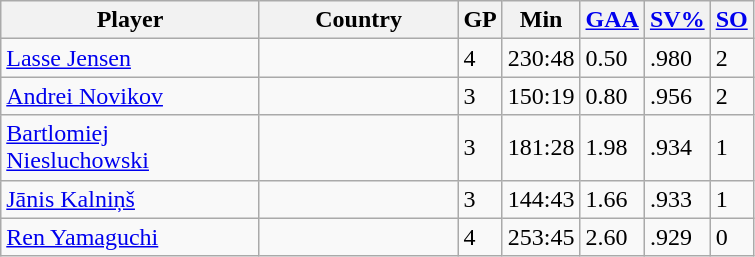<table class="wikitable sortable">
<tr>
<th width=165>Player</th>
<th width=125>Country</th>
<th width=20>GP</th>
<th width=20>Min</th>
<th width=20><a href='#'>GAA</a></th>
<th width=20><a href='#'>SV%</a></th>
<th width=20><a href='#'>SO</a></th>
</tr>
<tr>
<td><a href='#'>Lasse Jensen</a></td>
<td></td>
<td>4</td>
<td>230:48</td>
<td>0.50</td>
<td>.980</td>
<td>2</td>
</tr>
<tr>
<td><a href='#'>Andrei Novikov</a></td>
<td></td>
<td>3</td>
<td>150:19</td>
<td>0.80</td>
<td>.956</td>
<td>2</td>
</tr>
<tr>
<td><a href='#'>Bartlomiej Niesluchowski</a></td>
<td></td>
<td>3</td>
<td>181:28</td>
<td>1.98</td>
<td>.934</td>
<td>1</td>
</tr>
<tr>
<td><a href='#'>Jānis Kalniņš</a></td>
<td></td>
<td>3</td>
<td>144:43</td>
<td>1.66</td>
<td>.933</td>
<td>1</td>
</tr>
<tr>
<td><a href='#'>Ren Yamaguchi</a></td>
<td></td>
<td>4</td>
<td>253:45</td>
<td>2.60</td>
<td>.929</td>
<td>0</td>
</tr>
</table>
